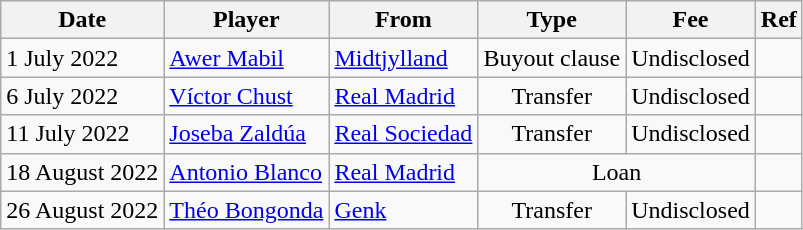<table class="wikitable">
<tr>
<th>Date</th>
<th>Player</th>
<th>From</th>
<th>Type</th>
<th>Fee</th>
<th>Ref</th>
</tr>
<tr>
<td>1 July 2022</td>
<td> <a href='#'>Awer Mabil</a></td>
<td> <a href='#'>Midtjylland</a></td>
<td align=center>Buyout clause</td>
<td align=center>Undisclosed</td>
<td align=center></td>
</tr>
<tr>
<td>6 July 2022</td>
<td> <a href='#'>Víctor Chust</a></td>
<td><a href='#'>Real Madrid</a></td>
<td align=center>Transfer</td>
<td align=center>Undisclosed</td>
<td align=center></td>
</tr>
<tr>
<td>11 July 2022</td>
<td> <a href='#'>Joseba Zaldúa</a></td>
<td><a href='#'>Real Sociedad</a></td>
<td align=center>Transfer</td>
<td align=center>Undisclosed</td>
<td align=center></td>
</tr>
<tr>
<td>18 August 2022</td>
<td> <a href='#'>Antonio Blanco</a></td>
<td><a href='#'>Real Madrid</a></td>
<td colspan=2 align=center>Loan</td>
<td align=center></td>
</tr>
<tr>
<td>26 August 2022</td>
<td> <a href='#'>Théo Bongonda</a></td>
<td> <a href='#'>Genk</a></td>
<td align=center>Transfer</td>
<td align=center>Undisclosed</td>
<td align=center></td>
</tr>
</table>
